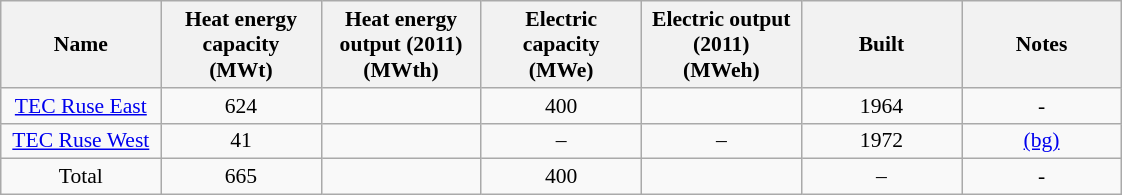<table class="wikitable sortable" style="text-align:center; font-size:90%;">
<tr>
<th width=100 align="center">Name</th>
<th width=100 align="center">Heat energy capacity<br>(MWt)</th>
<th width=100 align="center">Heat energy output (2011)<br>(MWth)</th>
<th width=100 align="center">Electric capacity<br>(MWe)</th>
<th width=100 align="center">Electric output (2011)<br>(MWeh)</th>
<th width=100 align="center">Built</th>
<th width=100 align="center">Notes</th>
</tr>
<tr>
<td><a href='#'>TEC Ruse East</a></td>
<td>624</td>
<td></td>
<td>400</td>
<td></td>
<td>1964</td>
<td>-</td>
</tr>
<tr>
<td><a href='#'>TEC Ruse West</a></td>
<td>41 </td>
<td></td>
<td>–</td>
<td>–</td>
<td>1972</td>
<td><a href='#'>(bg)</a></td>
</tr>
<tr>
<td>Total</td>
<td>665</td>
<td></td>
<td>400</td>
<td></td>
<td>–</td>
<td>-</td>
</tr>
</table>
